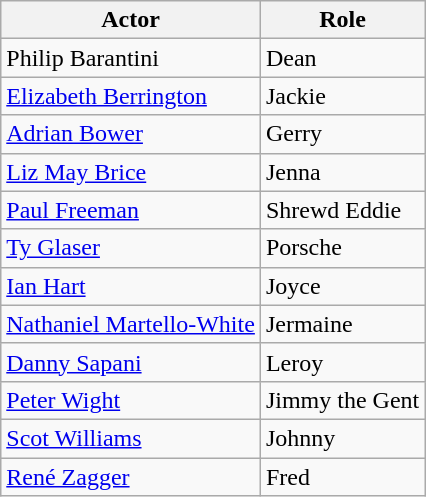<table class="wikitable">
<tr ">
<th>Actor</th>
<th>Role</th>
</tr>
<tr>
<td>Philip Barantini</td>
<td>Dean</td>
</tr>
<tr>
<td><a href='#'>Elizabeth Berrington</a></td>
<td>Jackie</td>
</tr>
<tr>
<td><a href='#'>Adrian Bower</a></td>
<td>Gerry</td>
</tr>
<tr>
<td><a href='#'>Liz May Brice</a></td>
<td>Jenna</td>
</tr>
<tr>
<td><a href='#'>Paul Freeman</a></td>
<td>Shrewd Eddie</td>
</tr>
<tr>
<td><a href='#'>Ty Glaser</a></td>
<td>Porsche</td>
</tr>
<tr>
<td><a href='#'>Ian Hart</a></td>
<td>Joyce</td>
</tr>
<tr>
<td><a href='#'>Nathaniel Martello-White</a></td>
<td>Jermaine</td>
</tr>
<tr>
<td><a href='#'>Danny Sapani</a></td>
<td>Leroy</td>
</tr>
<tr>
<td><a href='#'>Peter Wight</a></td>
<td>Jimmy the Gent</td>
</tr>
<tr>
<td><a href='#'>Scot Williams</a></td>
<td>Johnny</td>
</tr>
<tr>
<td><a href='#'>René Zagger</a></td>
<td>Fred</td>
</tr>
</table>
